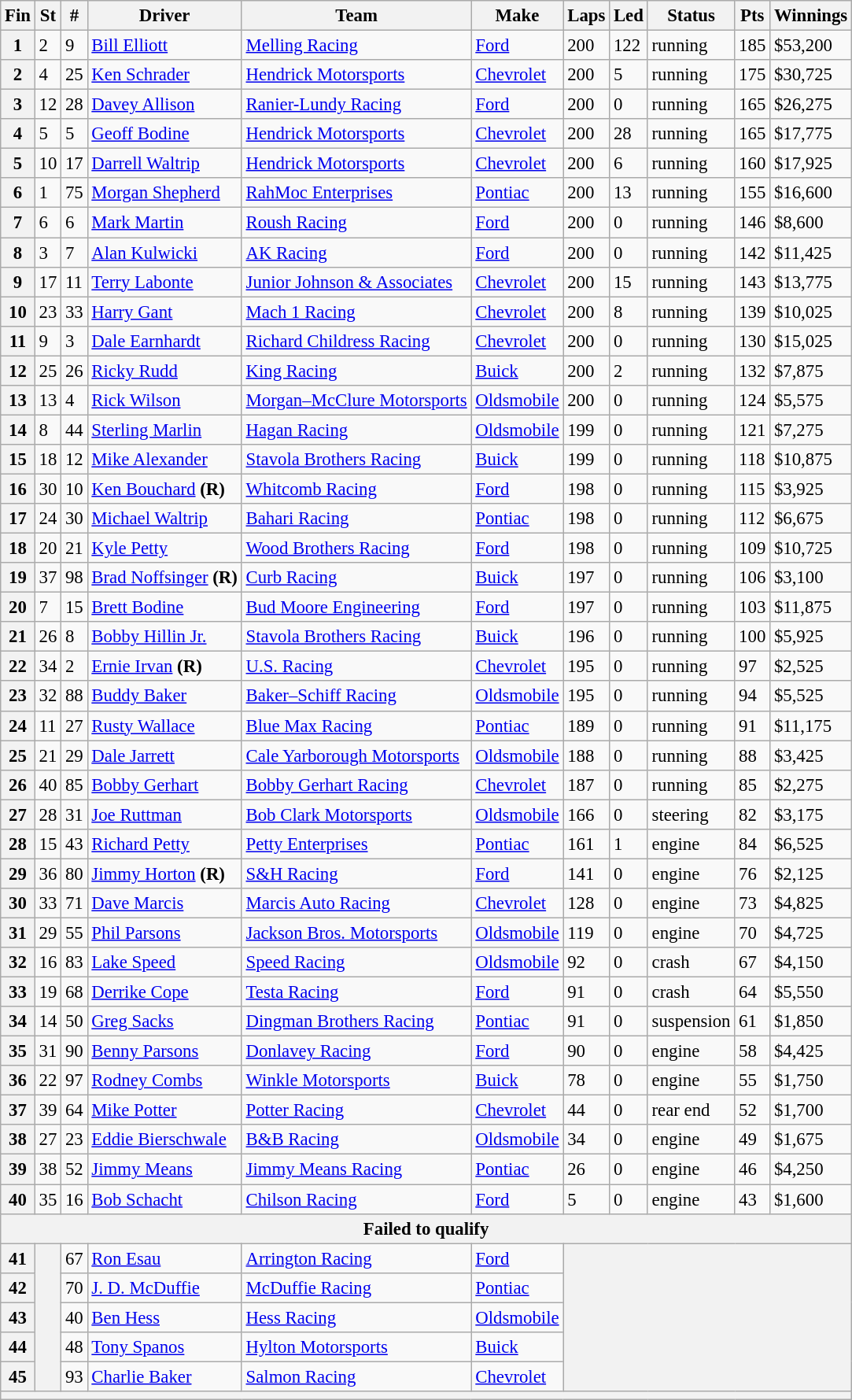<table class="wikitable" style="font-size:95%">
<tr>
<th>Fin</th>
<th>St</th>
<th>#</th>
<th>Driver</th>
<th>Team</th>
<th>Make</th>
<th>Laps</th>
<th>Led</th>
<th>Status</th>
<th>Pts</th>
<th>Winnings</th>
</tr>
<tr>
<th>1</th>
<td>2</td>
<td>9</td>
<td><a href='#'>Bill Elliott</a></td>
<td><a href='#'>Melling Racing</a></td>
<td><a href='#'>Ford</a></td>
<td>200</td>
<td>122</td>
<td>running</td>
<td>185</td>
<td>$53,200</td>
</tr>
<tr>
<th>2</th>
<td>4</td>
<td>25</td>
<td><a href='#'>Ken Schrader</a></td>
<td><a href='#'>Hendrick Motorsports</a></td>
<td><a href='#'>Chevrolet</a></td>
<td>200</td>
<td>5</td>
<td>running</td>
<td>175</td>
<td>$30,725</td>
</tr>
<tr>
<th>3</th>
<td>12</td>
<td>28</td>
<td><a href='#'>Davey Allison</a></td>
<td><a href='#'>Ranier-Lundy Racing</a></td>
<td><a href='#'>Ford</a></td>
<td>200</td>
<td>0</td>
<td>running</td>
<td>165</td>
<td>$26,275</td>
</tr>
<tr>
<th>4</th>
<td>5</td>
<td>5</td>
<td><a href='#'>Geoff Bodine</a></td>
<td><a href='#'>Hendrick Motorsports</a></td>
<td><a href='#'>Chevrolet</a></td>
<td>200</td>
<td>28</td>
<td>running</td>
<td>165</td>
<td>$17,775</td>
</tr>
<tr>
<th>5</th>
<td>10</td>
<td>17</td>
<td><a href='#'>Darrell Waltrip</a></td>
<td><a href='#'>Hendrick Motorsports</a></td>
<td><a href='#'>Chevrolet</a></td>
<td>200</td>
<td>6</td>
<td>running</td>
<td>160</td>
<td>$17,925</td>
</tr>
<tr>
<th>6</th>
<td>1</td>
<td>75</td>
<td><a href='#'>Morgan Shepherd</a></td>
<td><a href='#'>RahMoc Enterprises</a></td>
<td><a href='#'>Pontiac</a></td>
<td>200</td>
<td>13</td>
<td>running</td>
<td>155</td>
<td>$16,600</td>
</tr>
<tr>
<th>7</th>
<td>6</td>
<td>6</td>
<td><a href='#'>Mark Martin</a></td>
<td><a href='#'>Roush Racing</a></td>
<td><a href='#'>Ford</a></td>
<td>200</td>
<td>0</td>
<td>running</td>
<td>146</td>
<td>$8,600</td>
</tr>
<tr>
<th>8</th>
<td>3</td>
<td>7</td>
<td><a href='#'>Alan Kulwicki</a></td>
<td><a href='#'>AK Racing</a></td>
<td><a href='#'>Ford</a></td>
<td>200</td>
<td>0</td>
<td>running</td>
<td>142</td>
<td>$11,425</td>
</tr>
<tr>
<th>9</th>
<td>17</td>
<td>11</td>
<td><a href='#'>Terry Labonte</a></td>
<td><a href='#'>Junior Johnson & Associates</a></td>
<td><a href='#'>Chevrolet</a></td>
<td>200</td>
<td>15</td>
<td>running</td>
<td>143</td>
<td>$13,775</td>
</tr>
<tr>
<th>10</th>
<td>23</td>
<td>33</td>
<td><a href='#'>Harry Gant</a></td>
<td><a href='#'>Mach 1 Racing</a></td>
<td><a href='#'>Chevrolet</a></td>
<td>200</td>
<td>8</td>
<td>running</td>
<td>139</td>
<td>$10,025</td>
</tr>
<tr>
<th>11</th>
<td>9</td>
<td>3</td>
<td><a href='#'>Dale Earnhardt</a></td>
<td><a href='#'>Richard Childress Racing</a></td>
<td><a href='#'>Chevrolet</a></td>
<td>200</td>
<td>0</td>
<td>running</td>
<td>130</td>
<td>$15,025</td>
</tr>
<tr>
<th>12</th>
<td>25</td>
<td>26</td>
<td><a href='#'>Ricky Rudd</a></td>
<td><a href='#'>King Racing</a></td>
<td><a href='#'>Buick</a></td>
<td>200</td>
<td>2</td>
<td>running</td>
<td>132</td>
<td>$7,875</td>
</tr>
<tr>
<th>13</th>
<td>13</td>
<td>4</td>
<td><a href='#'>Rick Wilson</a></td>
<td><a href='#'>Morgan–McClure Motorsports</a></td>
<td><a href='#'>Oldsmobile</a></td>
<td>200</td>
<td>0</td>
<td>running</td>
<td>124</td>
<td>$5,575</td>
</tr>
<tr>
<th>14</th>
<td>8</td>
<td>44</td>
<td><a href='#'>Sterling Marlin</a></td>
<td><a href='#'>Hagan Racing</a></td>
<td><a href='#'>Oldsmobile</a></td>
<td>199</td>
<td>0</td>
<td>running</td>
<td>121</td>
<td>$7,275</td>
</tr>
<tr>
<th>15</th>
<td>18</td>
<td>12</td>
<td><a href='#'>Mike Alexander</a></td>
<td><a href='#'>Stavola Brothers Racing</a></td>
<td><a href='#'>Buick</a></td>
<td>199</td>
<td>0</td>
<td>running</td>
<td>118</td>
<td>$10,875</td>
</tr>
<tr>
<th>16</th>
<td>30</td>
<td>10</td>
<td><a href='#'>Ken Bouchard</a> <strong>(R)</strong></td>
<td><a href='#'>Whitcomb Racing</a></td>
<td><a href='#'>Ford</a></td>
<td>198</td>
<td>0</td>
<td>running</td>
<td>115</td>
<td>$3,925</td>
</tr>
<tr>
<th>17</th>
<td>24</td>
<td>30</td>
<td><a href='#'>Michael Waltrip</a></td>
<td><a href='#'>Bahari Racing</a></td>
<td><a href='#'>Pontiac</a></td>
<td>198</td>
<td>0</td>
<td>running</td>
<td>112</td>
<td>$6,675</td>
</tr>
<tr>
<th>18</th>
<td>20</td>
<td>21</td>
<td><a href='#'>Kyle Petty</a></td>
<td><a href='#'>Wood Brothers Racing</a></td>
<td><a href='#'>Ford</a></td>
<td>198</td>
<td>0</td>
<td>running</td>
<td>109</td>
<td>$10,725</td>
</tr>
<tr>
<th>19</th>
<td>37</td>
<td>98</td>
<td><a href='#'>Brad Noffsinger</a> <strong>(R)</strong></td>
<td><a href='#'>Curb Racing</a></td>
<td><a href='#'>Buick</a></td>
<td>197</td>
<td>0</td>
<td>running</td>
<td>106</td>
<td>$3,100</td>
</tr>
<tr>
<th>20</th>
<td>7</td>
<td>15</td>
<td><a href='#'>Brett Bodine</a></td>
<td><a href='#'>Bud Moore Engineering</a></td>
<td><a href='#'>Ford</a></td>
<td>197</td>
<td>0</td>
<td>running</td>
<td>103</td>
<td>$11,875</td>
</tr>
<tr>
<th>21</th>
<td>26</td>
<td>8</td>
<td><a href='#'>Bobby Hillin Jr.</a></td>
<td><a href='#'>Stavola Brothers Racing</a></td>
<td><a href='#'>Buick</a></td>
<td>196</td>
<td>0</td>
<td>running</td>
<td>100</td>
<td>$5,925</td>
</tr>
<tr>
<th>22</th>
<td>34</td>
<td>2</td>
<td><a href='#'>Ernie Irvan</a> <strong>(R)</strong></td>
<td><a href='#'>U.S. Racing</a></td>
<td><a href='#'>Chevrolet</a></td>
<td>195</td>
<td>0</td>
<td>running</td>
<td>97</td>
<td>$2,525</td>
</tr>
<tr>
<th>23</th>
<td>32</td>
<td>88</td>
<td><a href='#'>Buddy Baker</a></td>
<td><a href='#'>Baker–Schiff Racing</a></td>
<td><a href='#'>Oldsmobile</a></td>
<td>195</td>
<td>0</td>
<td>running</td>
<td>94</td>
<td>$5,525</td>
</tr>
<tr>
<th>24</th>
<td>11</td>
<td>27</td>
<td><a href='#'>Rusty Wallace</a></td>
<td><a href='#'>Blue Max Racing</a></td>
<td><a href='#'>Pontiac</a></td>
<td>189</td>
<td>0</td>
<td>running</td>
<td>91</td>
<td>$11,175</td>
</tr>
<tr>
<th>25</th>
<td>21</td>
<td>29</td>
<td><a href='#'>Dale Jarrett</a></td>
<td><a href='#'>Cale Yarborough Motorsports</a></td>
<td><a href='#'>Oldsmobile</a></td>
<td>188</td>
<td>0</td>
<td>running</td>
<td>88</td>
<td>$3,425</td>
</tr>
<tr>
<th>26</th>
<td>40</td>
<td>85</td>
<td><a href='#'>Bobby Gerhart</a></td>
<td><a href='#'>Bobby Gerhart Racing</a></td>
<td><a href='#'>Chevrolet</a></td>
<td>187</td>
<td>0</td>
<td>running</td>
<td>85</td>
<td>$2,275</td>
</tr>
<tr>
<th>27</th>
<td>28</td>
<td>31</td>
<td><a href='#'>Joe Ruttman</a></td>
<td><a href='#'>Bob Clark Motorsports</a></td>
<td><a href='#'>Oldsmobile</a></td>
<td>166</td>
<td>0</td>
<td>steering</td>
<td>82</td>
<td>$3,175</td>
</tr>
<tr>
<th>28</th>
<td>15</td>
<td>43</td>
<td><a href='#'>Richard Petty</a></td>
<td><a href='#'>Petty Enterprises</a></td>
<td><a href='#'>Pontiac</a></td>
<td>161</td>
<td>1</td>
<td>engine</td>
<td>84</td>
<td>$6,525</td>
</tr>
<tr>
<th>29</th>
<td>36</td>
<td>80</td>
<td><a href='#'>Jimmy Horton</a> <strong>(R)</strong></td>
<td><a href='#'>S&H Racing</a></td>
<td><a href='#'>Ford</a></td>
<td>141</td>
<td>0</td>
<td>engine</td>
<td>76</td>
<td>$2,125</td>
</tr>
<tr>
<th>30</th>
<td>33</td>
<td>71</td>
<td><a href='#'>Dave Marcis</a></td>
<td><a href='#'>Marcis Auto Racing</a></td>
<td><a href='#'>Chevrolet</a></td>
<td>128</td>
<td>0</td>
<td>engine</td>
<td>73</td>
<td>$4,825</td>
</tr>
<tr>
<th>31</th>
<td>29</td>
<td>55</td>
<td><a href='#'>Phil Parsons</a></td>
<td><a href='#'>Jackson Bros. Motorsports</a></td>
<td><a href='#'>Oldsmobile</a></td>
<td>119</td>
<td>0</td>
<td>engine</td>
<td>70</td>
<td>$4,725</td>
</tr>
<tr>
<th>32</th>
<td>16</td>
<td>83</td>
<td><a href='#'>Lake Speed</a></td>
<td><a href='#'>Speed Racing</a></td>
<td><a href='#'>Oldsmobile</a></td>
<td>92</td>
<td>0</td>
<td>crash</td>
<td>67</td>
<td>$4,150</td>
</tr>
<tr>
<th>33</th>
<td>19</td>
<td>68</td>
<td><a href='#'>Derrike Cope</a></td>
<td><a href='#'>Testa Racing</a></td>
<td><a href='#'>Ford</a></td>
<td>91</td>
<td>0</td>
<td>crash</td>
<td>64</td>
<td>$5,550</td>
</tr>
<tr>
<th>34</th>
<td>14</td>
<td>50</td>
<td><a href='#'>Greg Sacks</a></td>
<td><a href='#'>Dingman Brothers Racing</a></td>
<td><a href='#'>Pontiac</a></td>
<td>91</td>
<td>0</td>
<td>suspension</td>
<td>61</td>
<td>$1,850</td>
</tr>
<tr>
<th>35</th>
<td>31</td>
<td>90</td>
<td><a href='#'>Benny Parsons</a></td>
<td><a href='#'>Donlavey Racing</a></td>
<td><a href='#'>Ford</a></td>
<td>90</td>
<td>0</td>
<td>engine</td>
<td>58</td>
<td>$4,425</td>
</tr>
<tr>
<th>36</th>
<td>22</td>
<td>97</td>
<td><a href='#'>Rodney Combs</a></td>
<td><a href='#'>Winkle Motorsports</a></td>
<td><a href='#'>Buick</a></td>
<td>78</td>
<td>0</td>
<td>engine</td>
<td>55</td>
<td>$1,750</td>
</tr>
<tr>
<th>37</th>
<td>39</td>
<td>64</td>
<td><a href='#'>Mike Potter</a></td>
<td><a href='#'>Potter Racing</a></td>
<td><a href='#'>Chevrolet</a></td>
<td>44</td>
<td>0</td>
<td>rear end</td>
<td>52</td>
<td>$1,700</td>
</tr>
<tr>
<th>38</th>
<td>27</td>
<td>23</td>
<td><a href='#'>Eddie Bierschwale</a></td>
<td><a href='#'>B&B Racing</a></td>
<td><a href='#'>Oldsmobile</a></td>
<td>34</td>
<td>0</td>
<td>engine</td>
<td>49</td>
<td>$1,675</td>
</tr>
<tr>
<th>39</th>
<td>38</td>
<td>52</td>
<td><a href='#'>Jimmy Means</a></td>
<td><a href='#'>Jimmy Means Racing</a></td>
<td><a href='#'>Pontiac</a></td>
<td>26</td>
<td>0</td>
<td>engine</td>
<td>46</td>
<td>$4,250</td>
</tr>
<tr>
<th>40</th>
<td>35</td>
<td>16</td>
<td><a href='#'>Bob Schacht</a></td>
<td><a href='#'>Chilson Racing</a></td>
<td><a href='#'>Ford</a></td>
<td>5</td>
<td>0</td>
<td>engine</td>
<td>43</td>
<td>$1,600</td>
</tr>
<tr>
<th colspan="11">Failed to qualify</th>
</tr>
<tr>
<th>41</th>
<th rowspan="5"></th>
<td>67</td>
<td><a href='#'>Ron Esau</a></td>
<td><a href='#'>Arrington Racing</a></td>
<td><a href='#'>Ford</a></td>
<th colspan="5" rowspan="5"></th>
</tr>
<tr>
<th>42</th>
<td>70</td>
<td><a href='#'>J. D. McDuffie</a></td>
<td><a href='#'>McDuffie Racing</a></td>
<td><a href='#'>Pontiac</a></td>
</tr>
<tr>
<th>43</th>
<td>40</td>
<td><a href='#'>Ben Hess</a></td>
<td><a href='#'>Hess Racing</a></td>
<td><a href='#'>Oldsmobile</a></td>
</tr>
<tr>
<th>44</th>
<td>48</td>
<td><a href='#'>Tony Spanos</a></td>
<td><a href='#'>Hylton Motorsports</a></td>
<td><a href='#'>Buick</a></td>
</tr>
<tr>
<th>45</th>
<td>93</td>
<td><a href='#'>Charlie Baker</a></td>
<td><a href='#'>Salmon Racing</a></td>
<td><a href='#'>Chevrolet</a></td>
</tr>
<tr>
<th colspan="11"></th>
</tr>
</table>
